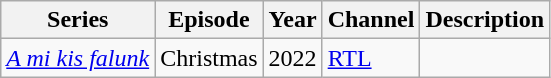<table class="wikitable">
<tr>
<th>Series</th>
<th>Episode</th>
<th>Year</th>
<th>Channel</th>
<th>Description</th>
</tr>
<tr>
<td><em><a href='#'>A mi kis falunk</a></em></td>
<td>Christmas</td>
<td>2022</td>
<td><a href='#'>RTL</a></td>
<td></td>
</tr>
</table>
